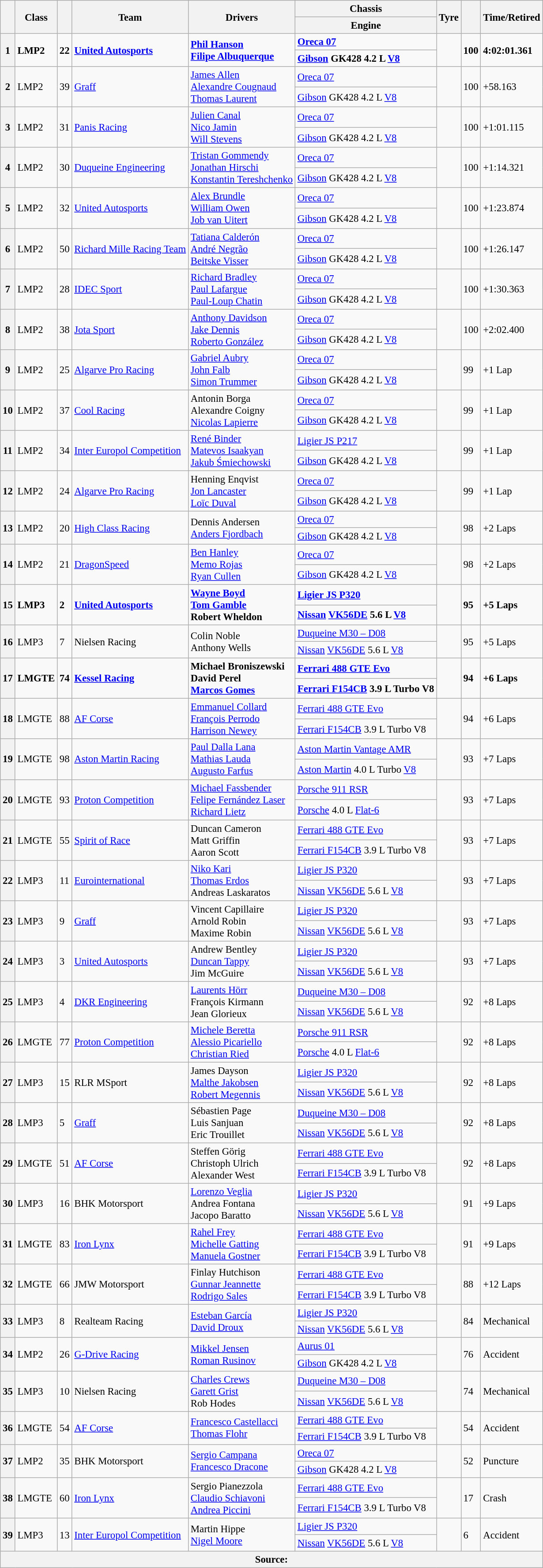<table class="wikitable" style="font-size:95%;">
<tr>
<th rowspan=2></th>
<th rowspan=2>Class</th>
<th rowspan=2></th>
<th rowspan=2>Team</th>
<th rowspan=2>Drivers</th>
<th>Chassis</th>
<th rowspan=2>Tyre</th>
<th rowspan=2></th>
<th rowspan=2>Time/Retired</th>
</tr>
<tr>
<th>Engine</th>
</tr>
<tr>
<th rowspan=2>1</th>
<td rowspan=2><strong>LMP2</strong></td>
<td rowspan=2><strong>22</strong></td>
<td rowspan=2><strong> <a href='#'>United Autosports</a></strong></td>
<td rowspan=2><strong> <a href='#'>Phil Hanson</a><br> <a href='#'>Filipe Albuquerque</a></strong></td>
<td><a href='#'><strong>Oreca 07</strong></a></td>
<td rowspan=2></td>
<td rowspan=2><strong>100</strong></td>
<td rowspan=2><strong>4:02:01.361</strong></td>
</tr>
<tr>
<td><strong><a href='#'>Gibson</a> GK428 4.2 L <a href='#'>V8</a></strong></td>
</tr>
<tr>
<th rowspan=2>2</th>
<td rowspan=2>LMP2</td>
<td rowspan=2>39</td>
<td rowspan=2> <a href='#'>Graff</a></td>
<td rowspan=2> <a href='#'>James Allen</a><br> <a href='#'>Alexandre Cougnaud</a><br> <a href='#'>Thomas Laurent</a></td>
<td><a href='#'>Oreca 07</a></td>
<td rowspan=2></td>
<td rowspan=2>100</td>
<td rowspan=2>+58.163</td>
</tr>
<tr>
<td><a href='#'>Gibson</a> GK428 4.2 L <a href='#'>V8</a></td>
</tr>
<tr>
<th rowspan=2>3</th>
<td rowspan=2>LMP2</td>
<td rowspan=2>31</td>
<td rowspan=2> <a href='#'>Panis Racing</a></td>
<td rowspan=2> <a href='#'>Julien Canal</a><br> <a href='#'>Nico Jamin</a><br> <a href='#'>Will Stevens</a></td>
<td><a href='#'>Oreca 07</a></td>
<td rowspan=2></td>
<td rowspan=2>100</td>
<td rowspan=2>+1:01.115</td>
</tr>
<tr>
<td><a href='#'>Gibson</a> GK428 4.2 L <a href='#'>V8</a></td>
</tr>
<tr>
<th rowspan=2>4</th>
<td rowspan=2>LMP2</td>
<td rowspan=2>30</td>
<td rowspan=2> <a href='#'>Duqueine Engineering</a></td>
<td rowspan=2> <a href='#'>Tristan Gommendy</a><br> <a href='#'>Jonathan Hirschi</a><br> <a href='#'>Konstantin Tereshchenko</a></td>
<td><a href='#'>Oreca 07</a></td>
<td rowspan=2></td>
<td rowspan=2>100</td>
<td rowspan=2>+1:14.321</td>
</tr>
<tr>
<td><a href='#'>Gibson</a> GK428 4.2 L <a href='#'>V8</a></td>
</tr>
<tr>
<th rowspan=2>5</th>
<td rowspan=2>LMP2</td>
<td rowspan=2>32</td>
<td rowspan=2> <a href='#'>United Autosports</a></td>
<td rowspan=2> <a href='#'>Alex Brundle</a><br> <a href='#'>William Owen</a><br> <a href='#'>Job van Uitert</a></td>
<td><a href='#'>Oreca 07</a></td>
<td rowspan=2></td>
<td rowspan=2>100</td>
<td rowspan=2>+1:23.874</td>
</tr>
<tr>
<td><a href='#'>Gibson</a> GK428 4.2 L <a href='#'>V8</a></td>
</tr>
<tr>
<th rowspan=2>6</th>
<td rowspan=2>LMP2</td>
<td rowspan=2>50</td>
<td rowspan=2> <a href='#'>Richard Mille Racing Team</a></td>
<td rowspan=2> <a href='#'>Tatiana Calderón</a><br> <a href='#'>André Negrão</a><br> <a href='#'>Beitske Visser</a></td>
<td><a href='#'>Oreca 07</a></td>
<td rowspan=2></td>
<td rowspan=2>100</td>
<td rowspan=2>+1:26.147</td>
</tr>
<tr>
<td><a href='#'>Gibson</a> GK428 4.2 L <a href='#'>V8</a></td>
</tr>
<tr>
<th rowspan=2>7</th>
<td rowspan=2>LMP2</td>
<td rowspan=2>28</td>
<td rowspan=2> <a href='#'>IDEC Sport</a></td>
<td rowspan=2> <a href='#'>Richard Bradley</a><br> <a href='#'>Paul Lafargue</a><br> <a href='#'>Paul-Loup Chatin</a></td>
<td><a href='#'>Oreca 07</a></td>
<td rowspan=2></td>
<td rowspan=2>100</td>
<td rowspan=2>+1:30.363</td>
</tr>
<tr>
<td><a href='#'>Gibson</a> GK428 4.2 L <a href='#'>V8</a></td>
</tr>
<tr>
<th rowspan=2>8</th>
<td rowspan=2>LMP2</td>
<td rowspan=2>38</td>
<td rowspan=2> <a href='#'>Jota Sport</a></td>
<td rowspan=2> <a href='#'>Anthony Davidson</a><br> <a href='#'>Jake Dennis</a><br> <a href='#'>Roberto González</a></td>
<td><a href='#'>Oreca 07</a></td>
<td rowspan=2></td>
<td rowspan=2>100</td>
<td rowspan=2>+2:02.400</td>
</tr>
<tr>
<td><a href='#'>Gibson</a> GK428 4.2 L <a href='#'>V8</a></td>
</tr>
<tr>
<th rowspan=2>9</th>
<td rowspan=2>LMP2</td>
<td rowspan=2>25</td>
<td rowspan=2> <a href='#'>Algarve Pro Racing</a></td>
<td rowspan=2> <a href='#'>Gabriel Aubry</a><br> <a href='#'>John Falb</a><br> <a href='#'>Simon Trummer</a></td>
<td><a href='#'>Oreca 07</a></td>
<td rowspan=2></td>
<td rowspan=2>99</td>
<td rowspan=2>+1 Lap</td>
</tr>
<tr>
<td><a href='#'>Gibson</a> GK428 4.2 L <a href='#'>V8</a></td>
</tr>
<tr>
<th rowspan=2>10</th>
<td rowspan=2>LMP2</td>
<td rowspan=2>37</td>
<td rowspan=2> <a href='#'>Cool Racing</a></td>
<td rowspan=2> Antonin Borga<br> Alexandre Coigny<br> <a href='#'>Nicolas Lapierre</a></td>
<td><a href='#'>Oreca 07</a></td>
<td rowspan=2></td>
<td rowspan=2>99</td>
<td rowspan=2>+1 Lap</td>
</tr>
<tr>
<td><a href='#'>Gibson</a> GK428 4.2 L <a href='#'>V8</a></td>
</tr>
<tr>
<th rowspan=2>11</th>
<td rowspan=2>LMP2</td>
<td rowspan=2>34</td>
<td rowspan=2> <a href='#'>Inter Europol Competition</a></td>
<td rowspan=2> <a href='#'>René Binder</a><br> <a href='#'>Matevos Isaakyan</a><br> <a href='#'>Jakub Śmiechowski</a></td>
<td><a href='#'>Ligier JS P217</a></td>
<td rowspan=2></td>
<td rowspan=2>99</td>
<td rowspan=2>+1 Lap</td>
</tr>
<tr>
<td><a href='#'>Gibson</a> GK428 4.2 L <a href='#'>V8</a></td>
</tr>
<tr>
<th rowspan=2>12</th>
<td rowspan=2>LMP2</td>
<td rowspan=2>24</td>
<td rowspan=2> <a href='#'>Algarve Pro Racing</a></td>
<td rowspan=2> Henning Enqvist<br> <a href='#'>Jon Lancaster</a><br> <a href='#'>Loïc Duval</a></td>
<td><a href='#'>Oreca 07</a></td>
<td rowspan=2></td>
<td rowspan=2>99</td>
<td rowspan=2>+1 Lap</td>
</tr>
<tr>
<td><a href='#'>Gibson</a> GK428 4.2 L <a href='#'>V8</a></td>
</tr>
<tr>
<th rowspan=2>13</th>
<td rowspan=2>LMP2</td>
<td rowspan=2>20</td>
<td rowspan=2> <a href='#'>High Class Racing</a></td>
<td rowspan=2> Dennis Andersen<br> <a href='#'>Anders Fjordbach</a></td>
<td><a href='#'>Oreca 07</a></td>
<td rowspan=2></td>
<td rowspan=2>98</td>
<td rowspan=2>+2 Laps</td>
</tr>
<tr>
<td><a href='#'>Gibson</a> GK428 4.2 L <a href='#'>V8</a></td>
</tr>
<tr>
<th rowspan=2>14</th>
<td rowspan=2>LMP2</td>
<td rowspan=2>21</td>
<td rowspan=2> <a href='#'>DragonSpeed</a></td>
<td rowspan=2> <a href='#'>Ben Hanley</a><br> <a href='#'>Memo Rojas</a><br> <a href='#'>Ryan Cullen</a></td>
<td><a href='#'>Oreca 07</a></td>
<td rowspan=2></td>
<td rowspan=2>98</td>
<td rowspan=2>+2 Laps</td>
</tr>
<tr>
<td><a href='#'>Gibson</a> GK428 4.2 L <a href='#'>V8</a></td>
</tr>
<tr>
<th rowspan=2>15</th>
<td rowspan=2><strong>LMP3</strong></td>
<td rowspan=2><strong>2</strong></td>
<td rowspan=2><strong> <a href='#'>United Autosports</a></strong></td>
<td rowspan=2><strong> <a href='#'>Wayne Boyd</a><br> <a href='#'>Tom Gamble</a><br> Robert Wheldon</strong></td>
<td><a href='#'><strong>Ligier JS P320</strong></a></td>
<td rowspan=2></td>
<td rowspan=2><strong>95</strong></td>
<td rowspan=2><strong>+5 Laps</strong></td>
</tr>
<tr>
<td><strong><a href='#'>Nissan</a> <a href='#'>VK56DE</a> 5.6 L <a href='#'>V8</a></strong></td>
</tr>
<tr>
<th rowspan=2>16</th>
<td rowspan=2>LMP3</td>
<td rowspan=2>7</td>
<td rowspan=2> Nielsen Racing</td>
<td rowspan=2> Colin Noble<br> Anthony Wells</td>
<td><a href='#'>Duqueine M30 – D08</a></td>
<td rowspan=2></td>
<td rowspan=2>95</td>
<td rowspan=2>+5 Laps</td>
</tr>
<tr>
<td><a href='#'>Nissan</a> <a href='#'>VK56DE</a> 5.6 L <a href='#'>V8</a></td>
</tr>
<tr>
<th rowspan=2>17</th>
<td rowspan=2><strong>LMGTE</strong></td>
<td rowspan=2><strong>74</strong></td>
<td rowspan=2><strong> <a href='#'>Kessel Racing</a></strong></td>
<td rowspan=2><strong> Michael Broniszewski<br> David Perel<br> <a href='#'>Marcos Gomes</a></strong></td>
<td><a href='#'><strong>Ferrari 488 GTE Evo</strong></a></td>
<td rowspan=2></td>
<td rowspan=2><strong>94</strong></td>
<td rowspan=2><strong>+6 Laps</strong></td>
</tr>
<tr>
<td><strong><a href='#'>Ferrari F154CB</a> 3.9 L Turbo V8</strong></td>
</tr>
<tr>
<th rowspan=2>18</th>
<td rowspan=2>LMGTE</td>
<td rowspan=2>88</td>
<td rowspan=2> <a href='#'>AF Corse</a></td>
<td rowspan=2> <a href='#'>Emmanuel Collard</a><br> <a href='#'>François Perrodo</a><br> <a href='#'>Harrison Newey</a></td>
<td><a href='#'>Ferrari 488 GTE Evo</a></td>
<td rowspan=2></td>
<td rowspan=2>94</td>
<td rowspan=2>+6 Laps</td>
</tr>
<tr>
<td><a href='#'>Ferrari F154CB</a> 3.9 L Turbo V8</td>
</tr>
<tr>
<th rowspan=2>19</th>
<td rowspan=2>LMGTE</td>
<td rowspan=2>98</td>
<td rowspan=2> <a href='#'>Aston Martin Racing</a></td>
<td rowspan=2> <a href='#'>Paul Dalla Lana</a><br> <a href='#'>Mathias Lauda</a><br> <a href='#'>Augusto Farfus</a></td>
<td><a href='#'>Aston Martin Vantage AMR</a></td>
<td rowspan=2></td>
<td rowspan=2>93</td>
<td rowspan=2>+7 Laps</td>
</tr>
<tr>
<td><a href='#'>Aston Martin</a> 4.0 L Turbo <a href='#'>V8</a></td>
</tr>
<tr>
<th rowspan=2>20</th>
<td rowspan=2>LMGTE</td>
<td rowspan=2>93</td>
<td rowspan=2> <a href='#'>Proton Competition</a></td>
<td rowspan=2> <a href='#'>Michael Fassbender</a><br> <a href='#'>Felipe Fernández Laser</a><br> <a href='#'>Richard Lietz</a></td>
<td><a href='#'>Porsche 911 RSR</a></td>
<td rowspan=2></td>
<td rowspan=2>93</td>
<td rowspan=2>+7 Laps</td>
</tr>
<tr>
<td><a href='#'>Porsche</a> 4.0 L <a href='#'>Flat-6</a></td>
</tr>
<tr>
<th rowspan=2>21</th>
<td rowspan=2>LMGTE</td>
<td rowspan=2>55</td>
<td rowspan=2> <a href='#'>Spirit of Race</a></td>
<td rowspan=2 nowrap> Duncan Cameron<br> Matt Griffin<br> Aaron Scott</td>
<td><a href='#'>Ferrari 488 GTE Evo</a></td>
<td rowspan=2></td>
<td rowspan=2>93</td>
<td rowspan=2>+7 Laps</td>
</tr>
<tr>
<td><a href='#'>Ferrari F154CB</a> 3.9 L Turbo V8</td>
</tr>
<tr>
<th rowspan=2>22</th>
<td rowspan=2>LMP3</td>
<td rowspan=2>11</td>
<td rowspan=2> <a href='#'>Eurointernational</a></td>
<td rowspan=2> <a href='#'>Niko Kari</a><br> <a href='#'>Thomas Erdos</a><br> Andreas Laskaratos</td>
<td><a href='#'>Ligier JS P320</a></td>
<td rowspan=2></td>
<td rowspan=2>93</td>
<td rowspan=2>+7 Laps</td>
</tr>
<tr>
<td><a href='#'>Nissan</a> <a href='#'>VK56DE</a> 5.6 L <a href='#'>V8</a></td>
</tr>
<tr>
<th rowspan=2>23</th>
<td rowspan=2>LMP3</td>
<td rowspan=2>9</td>
<td rowspan=2> <a href='#'>Graff</a></td>
<td rowspan=2> Vincent Capillaire<br> Arnold Robin<br> Maxime Robin</td>
<td><a href='#'>Ligier JS P320</a></td>
<td rowspan=2></td>
<td rowspan=2>93</td>
<td rowspan=2>+7 Laps</td>
</tr>
<tr>
<td><a href='#'>Nissan</a> <a href='#'>VK56DE</a> 5.6 L <a href='#'>V8</a></td>
</tr>
<tr>
<th rowspan=2>24</th>
<td rowspan=2>LMP3</td>
<td rowspan=2>3</td>
<td rowspan=2> <a href='#'>United Autosports</a></td>
<td rowspan=2> Andrew Bentley<br> <a href='#'>Duncan Tappy</a><br> Jim McGuire</td>
<td><a href='#'>Ligier JS P320</a></td>
<td rowspan=2></td>
<td rowspan=2>93</td>
<td rowspan=2>+7 Laps</td>
</tr>
<tr>
<td><a href='#'>Nissan</a> <a href='#'>VK56DE</a> 5.6 L <a href='#'>V8</a></td>
</tr>
<tr>
<th rowspan=2>25</th>
<td rowspan=2>LMP3</td>
<td rowspan=2>4</td>
<td rowspan=2> <a href='#'>DKR Engineering</a></td>
<td rowspan=2> <a href='#'>Laurents Hörr</a><br> François Kirmann<br> Jean Glorieux</td>
<td><a href='#'>Duqueine M30 – D08</a></td>
<td rowspan=2></td>
<td rowspan=2>92</td>
<td rowspan=2>+8 Laps</td>
</tr>
<tr>
<td><a href='#'>Nissan</a> <a href='#'>VK56DE</a> 5.6 L <a href='#'>V8</a></td>
</tr>
<tr>
<th rowspan=2>26</th>
<td rowspan=2>LMGTE</td>
<td rowspan=2>77</td>
<td rowspan=2> <a href='#'>Proton Competition</a></td>
<td rowspan=2> <a href='#'>Michele Beretta</a><br> <a href='#'>Alessio Picariello</a><br> <a href='#'>Christian Ried</a></td>
<td><a href='#'>Porsche 911 RSR</a></td>
<td rowspan=2></td>
<td rowspan=2>92</td>
<td rowspan=2>+8 Laps</td>
</tr>
<tr>
<td><a href='#'>Porsche</a> 4.0 L <a href='#'>Flat-6</a></td>
</tr>
<tr>
<th rowspan=2>27</th>
<td rowspan=2>LMP3</td>
<td rowspan=2>15</td>
<td rowspan=2> RLR MSport</td>
<td rowspan=2> James Dayson<br> <a href='#'>Malthe Jakobsen</a><br> <a href='#'>Robert Megennis</a></td>
<td><a href='#'>Ligier JS P320</a></td>
<td rowspan=2></td>
<td rowspan=2>92</td>
<td rowspan=2>+8 Laps</td>
</tr>
<tr>
<td><a href='#'>Nissan</a> <a href='#'>VK56DE</a> 5.6 L <a href='#'>V8</a></td>
</tr>
<tr>
<th rowspan=2>28</th>
<td rowspan=2>LMP3</td>
<td rowspan=2>5</td>
<td rowspan=2> <a href='#'>Graff</a></td>
<td rowspan=2> Sébastien Page<br> Luis Sanjuan<br> Eric Trouillet</td>
<td><a href='#'>Duqueine M30 – D08</a></td>
<td rowspan=2></td>
<td rowspan=2>92</td>
<td rowspan=2>+8 Laps</td>
</tr>
<tr>
<td><a href='#'>Nissan</a> <a href='#'>VK56DE</a> 5.6 L <a href='#'>V8</a></td>
</tr>
<tr>
<th rowspan=2>29</th>
<td rowspan=2>LMGTE</td>
<td rowspan=2>51</td>
<td rowspan=2> <a href='#'>AF Corse</a></td>
<td rowspan=2> Steffen Görig<br> Christoph Ulrich<br> Alexander West</td>
<td><a href='#'>Ferrari 488 GTE Evo</a></td>
<td rowspan=2></td>
<td rowspan=2>92</td>
<td rowspan=2>+8 Laps</td>
</tr>
<tr>
<td><a href='#'>Ferrari F154CB</a> 3.9 L Turbo V8</td>
</tr>
<tr>
<th rowspan=2>30</th>
<td rowspan=2>LMP3</td>
<td rowspan=2>16</td>
<td rowspan=2> BHK Motorsport</td>
<td rowspan=2> <a href='#'>Lorenzo Veglia</a><br> Andrea Fontana<br> Jacopo Baratto</td>
<td><a href='#'>Ligier JS P320</a></td>
<td rowspan=2></td>
<td rowspan=2>91</td>
<td rowspan=2>+9 Laps</td>
</tr>
<tr>
<td><a href='#'>Nissan</a> <a href='#'>VK56DE</a> 5.6 L <a href='#'>V8</a></td>
</tr>
<tr>
<th rowspan="2">31</th>
<td rowspan="2">LMGTE</td>
<td rowspan="2">83</td>
<td rowspan="2"> <a href='#'>Iron Lynx</a></td>
<td rowspan="2"> <a href='#'>Rahel Frey</a><br> <a href='#'>Michelle Gatting</a><br> <a href='#'>Manuela Gostner</a></td>
<td><a href='#'>Ferrari 488 GTE Evo</a></td>
<td rowspan="2"></td>
<td rowspan="2">91</td>
<td rowspan="2">+9 Laps</td>
</tr>
<tr>
<td><a href='#'>Ferrari F154CB</a> 3.9 L Turbo V8</td>
</tr>
<tr>
<th rowspan="2">32</th>
<td rowspan="2">LMGTE</td>
<td rowspan="2">66</td>
<td rowspan="2"> JMW Motorsport</td>
<td rowspan="2"> Finlay Hutchison<br> <a href='#'>Gunnar Jeannette</a><br> <a href='#'>Rodrigo Sales</a></td>
<td><a href='#'>Ferrari 488 GTE Evo</a></td>
<td rowspan="2"></td>
<td rowspan="2">88</td>
<td rowspan="2">+12 Laps</td>
</tr>
<tr>
<td><a href='#'>Ferrari F154CB</a> 3.9 L Turbo V8</td>
</tr>
<tr>
<th rowspan="2">33</th>
<td rowspan="2">LMP3</td>
<td rowspan="2">8</td>
<td rowspan="2"> Realteam Racing</td>
<td rowspan="2"> <a href='#'>Esteban García</a><br> <a href='#'>David Droux</a></td>
<td><a href='#'>Ligier JS P320</a></td>
<td rowspan="2"></td>
<td rowspan="2">84</td>
<td rowspan="2">Mechanical</td>
</tr>
<tr>
<td><a href='#'>Nissan</a> <a href='#'>VK56DE</a> 5.6 L <a href='#'>V8</a></td>
</tr>
<tr>
<th rowspan="2">34</th>
<td rowspan="2">LMP2</td>
<td rowspan="2">26</td>
<td rowspan="2"> <a href='#'>G-Drive Racing</a></td>
<td rowspan="2"> <a href='#'>Mikkel Jensen</a><br> <a href='#'>Roman Rusinov</a></td>
<td><a href='#'>Aurus 01</a></td>
<td rowspan="2"></td>
<td rowspan="2">76</td>
<td rowspan="2">Accident</td>
</tr>
<tr>
<td><a href='#'>Gibson</a> GK428 4.2 L <a href='#'>V8</a></td>
</tr>
<tr>
<th rowspan="2">35</th>
<td rowspan="2">LMP3</td>
<td rowspan="2">10</td>
<td rowspan="2"> Nielsen Racing</td>
<td rowspan="2"> <a href='#'>Charles Crews</a><br> <a href='#'>Garett Grist</a><br> Rob Hodes</td>
<td><a href='#'>Duqueine M30 – D08</a></td>
<td rowspan="2"></td>
<td rowspan="2">74</td>
<td rowspan="2">Mechanical</td>
</tr>
<tr>
<td><a href='#'>Nissan</a> <a href='#'>VK56DE</a> 5.6 L <a href='#'>V8</a></td>
</tr>
<tr>
<th rowspan="2">36</th>
<td rowspan="2">LMGTE</td>
<td rowspan="2">54</td>
<td rowspan="2"> <a href='#'>AF Corse</a></td>
<td rowspan="2"> <a href='#'>Francesco Castellacci</a><br> <a href='#'>Thomas Flohr</a></td>
<td><a href='#'>Ferrari 488 GTE Evo</a></td>
<td rowspan="2"></td>
<td rowspan="2">54</td>
<td rowspan="2">Accident</td>
</tr>
<tr>
<td><a href='#'>Ferrari F154CB</a> 3.9 L Turbo V8</td>
</tr>
<tr>
<th rowspan="2">37</th>
<td rowspan="2">LMP2</td>
<td rowspan="2">35</td>
<td rowspan="2"> BHK Motorsport</td>
<td rowspan="2"> <a href='#'>Sergio Campana</a><br> <a href='#'>Francesco Dracone</a></td>
<td><a href='#'>Oreca 07</a></td>
<td rowspan="2"></td>
<td rowspan="2">52</td>
<td rowspan="2">Puncture</td>
</tr>
<tr>
<td><a href='#'>Gibson</a> GK428 4.2 L <a href='#'>V8</a></td>
</tr>
<tr>
<th rowspan="2">38</th>
<td rowspan="2">LMGTE</td>
<td rowspan="2">60</td>
<td rowspan="2"> <a href='#'>Iron Lynx</a></td>
<td rowspan="2"> Sergio Pianezzola<br> <a href='#'>Claudio Schiavoni</a><br> <a href='#'>Andrea Piccini</a></td>
<td><a href='#'>Ferrari 488 GTE Evo</a></td>
<td rowspan="2"></td>
<td rowspan="2">17</td>
<td rowspan="2">Crash</td>
</tr>
<tr>
<td><a href='#'>Ferrari F154CB</a> 3.9 L Turbo V8</td>
</tr>
<tr>
<th rowspan="2">39</th>
<td rowspan="2">LMP3</td>
<td rowspan="2">13</td>
<td rowspan="2"> <a href='#'>Inter Europol Competition</a></td>
<td rowspan="2"> Martin Hippe<br> <a href='#'>Nigel Moore</a></td>
<td><a href='#'>Ligier JS P320</a></td>
<td rowspan="2"></td>
<td rowspan="2">6</td>
<td rowspan="2">Accident</td>
</tr>
<tr>
<td><a href='#'>Nissan</a> <a href='#'>VK56DE</a> 5.6 L <a href='#'>V8</a></td>
</tr>
<tr>
<th colspan="9">Source:</th>
</tr>
</table>
